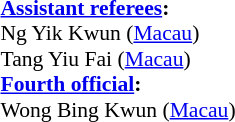<table style="width:50%; font-size:90%;">
<tr>
<td><br><strong><a href='#'>Assistant referees</a>:</strong>
<br>Ng Yik Kwun (<a href='#'>Macau</a>)
<br>Tang Yiu Fai (<a href='#'>Macau</a>)
<br><strong><a href='#'>Fourth official</a>:</strong>
<br>Wong Bing Kwun (<a href='#'>Macau</a>)</td>
</tr>
</table>
